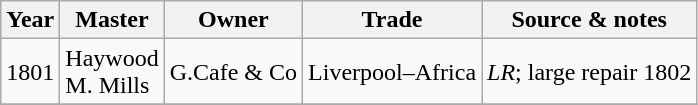<table class=" wikitable">
<tr>
<th>Year</th>
<th>Master</th>
<th>Owner</th>
<th>Trade</th>
<th>Source & notes</th>
</tr>
<tr>
<td>1801</td>
<td>Haywood<br>M. Mills</td>
<td>G.Cafe & Co</td>
<td>Liverpool–Africa</td>
<td><em>LR</em>; large repair 1802</td>
</tr>
<tr>
</tr>
</table>
